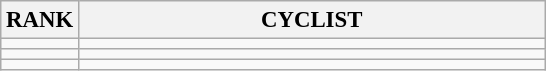<table class="wikitable" style="font-size:95%;">
<tr>
<th>RANK</th>
<th align="left" style="width: 20em">CYCLIST</th>
</tr>
<tr>
<td align="center"></td>
<td></td>
</tr>
<tr>
<td align="center"></td>
<td></td>
</tr>
<tr>
<td align="center"></td>
<td></td>
</tr>
</table>
